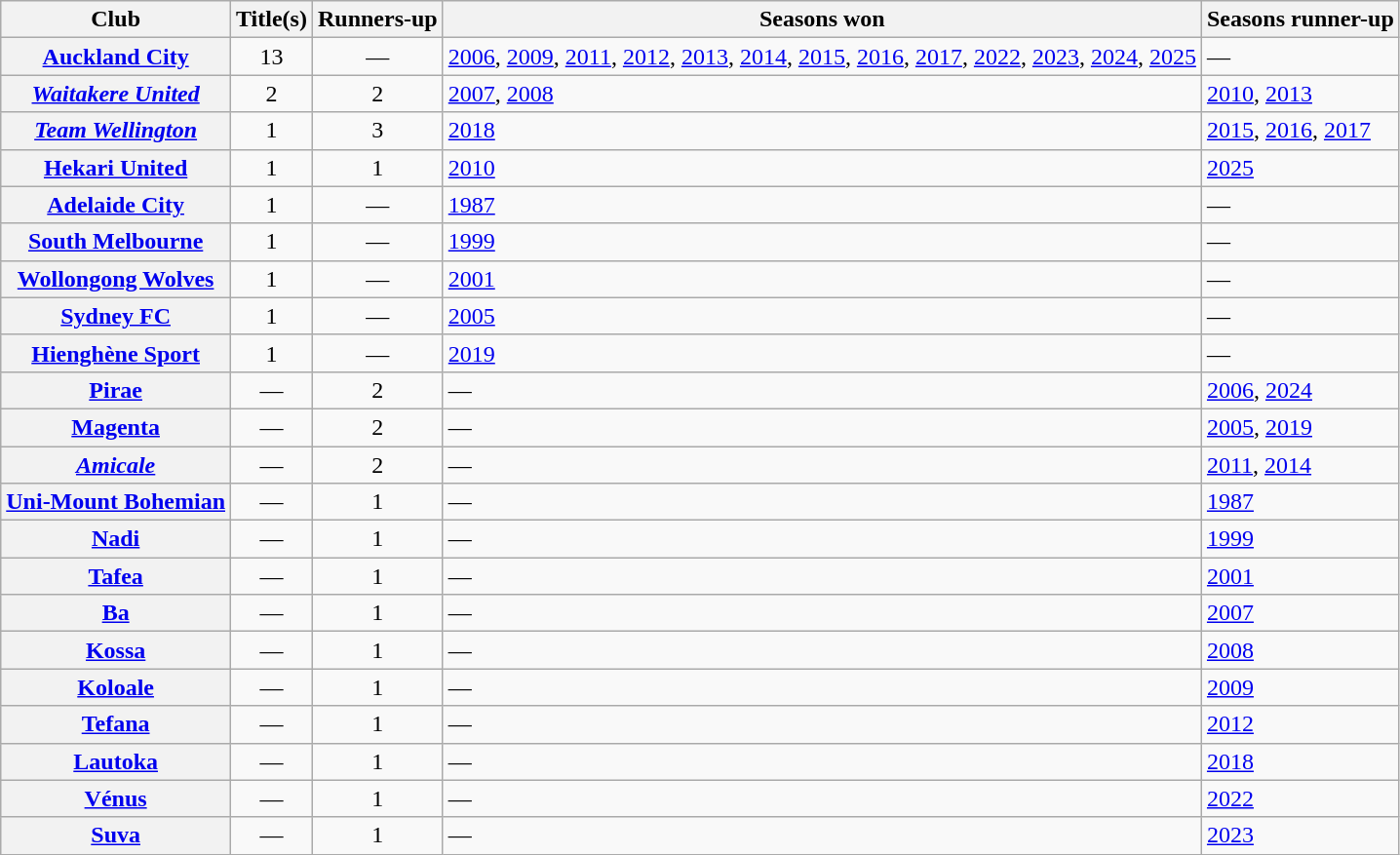<table class="wikitable sortable plainrowheaders">
<tr>
<th scope="col">Club</th>
<th scope="col">Title(s)</th>
<th scope="col">Runners-up</th>
<th scope="col">Seasons won</th>
<th scope="col">Seasons runner-up</th>
</tr>
<tr>
<th scope="row"> <a href='#'>Auckland City</a></th>
<td style="text-align:center;">13</td>
<td style="text-align:center;">—</td>
<td><a href='#'>2006</a>, <a href='#'>2009</a>, <a href='#'>2011</a>, <a href='#'>2012</a>, <a href='#'>2013</a>, <a href='#'>2014</a>, <a href='#'>2015</a>, <a href='#'>2016</a>, <a href='#'>2017</a>, <a href='#'>2022</a>, <a href='#'>2023</a>, <a href='#'>2024</a>, <a href='#'>2025</a></td>
<td>—</td>
</tr>
<tr>
<th scope="row"><em> <a href='#'>Waitakere United</a></em></th>
<td style="text-align:center;">2</td>
<td style="text-align:center;">2</td>
<td><a href='#'>2007</a>, <a href='#'>2008</a></td>
<td><a href='#'>2010</a>, <a href='#'>2013</a></td>
</tr>
<tr>
<th scope="row"><em> <a href='#'>Team Wellington</a></em></th>
<td style="text-align:center;">1</td>
<td style="text-align:center;">3</td>
<td><a href='#'>2018</a></td>
<td><a href='#'>2015</a>, <a href='#'>2016</a>, <a href='#'>2017</a></td>
</tr>
<tr>
<th scope="row"> <a href='#'>Hekari United</a></th>
<td style="text-align:center;">1</td>
<td style="text-align:center;">1</td>
<td><a href='#'>2010</a></td>
<td><a href='#'>2025</a></td>
</tr>
<tr>
<th scope="row"> <a href='#'>Adelaide City</a></th>
<td style="text-align:center;">1</td>
<td style="text-align:center;">—</td>
<td><a href='#'>1987</a></td>
<td>—</td>
</tr>
<tr>
<th scope="row"> <a href='#'>South Melbourne</a></th>
<td style="text-align:center;">1</td>
<td style="text-align:center;">—</td>
<td><a href='#'>1999</a></td>
<td>—</td>
</tr>
<tr>
<th scope="row"> <a href='#'>Wollongong Wolves</a></th>
<td style="text-align:center;">1</td>
<td style="text-align:center;">—</td>
<td><a href='#'>2001</a></td>
<td>—</td>
</tr>
<tr>
<th scope="row"> <a href='#'>Sydney FC</a></th>
<td style="text-align:center;">1</td>
<td style="text-align:center;">—</td>
<td><a href='#'>2005</a></td>
<td>—</td>
</tr>
<tr>
<th scope="row"> <a href='#'>Hienghène Sport</a></th>
<td style="text-align:center;">1</td>
<td style="text-align:center;">—</td>
<td><a href='#'>2019</a></td>
<td>—</td>
</tr>
<tr>
<th scope="row"> <a href='#'>Pirae</a></th>
<td style="text-align:center;">—</td>
<td style="text-align:center;">2</td>
<td>—</td>
<td><a href='#'>2006</a>, <a href='#'>2024</a></td>
</tr>
<tr>
<th scope="row"> <a href='#'>Magenta</a></th>
<td style="text-align:center;">—</td>
<td style="text-align:center;">2</td>
<td>—</td>
<td><a href='#'>2005</a>, <a href='#'>2019</a></td>
</tr>
<tr>
<th scope="row"><em> <a href='#'>Amicale</a></em></th>
<td style="text-align:center;">—</td>
<td style="text-align:center;">2</td>
<td>—</td>
<td><a href='#'>2011</a>, <a href='#'>2014</a></td>
</tr>
<tr>
<th scope="row"> <a href='#'>Uni-Mount Bohemian</a></th>
<td style="text-align:center;">—</td>
<td style="text-align:center;">1</td>
<td>—</td>
<td><a href='#'>1987</a></td>
</tr>
<tr>
<th scope="row"> <a href='#'>Nadi</a></th>
<td style="text-align:center;">—</td>
<td style="text-align:center;">1</td>
<td>—</td>
<td><a href='#'>1999</a></td>
</tr>
<tr>
<th scope="row"> <a href='#'>Tafea</a></th>
<td style="text-align:center;">—</td>
<td style="text-align:center;">1</td>
<td>—</td>
<td><a href='#'>2001</a></td>
</tr>
<tr>
<th scope="row"> <a href='#'>Ba</a></th>
<td style="text-align:center;">—</td>
<td style="text-align:center;">1</td>
<td>—</td>
<td><a href='#'>2007</a></td>
</tr>
<tr>
<th scope="row"> <a href='#'>Kossa</a></th>
<td style="text-align:center;">—</td>
<td style="text-align:center;">1</td>
<td>—</td>
<td><a href='#'>2008</a></td>
</tr>
<tr>
<th scope="row"> <a href='#'>Koloale</a></th>
<td style="text-align:center;">—</td>
<td style="text-align:center;">1</td>
<td>—</td>
<td><a href='#'>2009</a></td>
</tr>
<tr>
<th scope="row"> <a href='#'>Tefana</a></th>
<td style="text-align:center;">—</td>
<td style="text-align:center;">1</td>
<td>—</td>
<td><a href='#'>2012</a></td>
</tr>
<tr>
<th scope="row"> <a href='#'>Lautoka</a></th>
<td style="text-align:center;">—</td>
<td style="text-align:center;">1</td>
<td>—</td>
<td><a href='#'>2018</a></td>
</tr>
<tr>
<th scope="row"> <a href='#'>Vénus</a></th>
<td style="text-align:center;">—</td>
<td style="text-align:center;">1</td>
<td>—</td>
<td><a href='#'>2022</a></td>
</tr>
<tr>
<th scope="row"> <a href='#'>Suva</a></th>
<td style="text-align:center;">—</td>
<td style="text-align:center;">1</td>
<td>—</td>
<td><a href='#'>2023</a></td>
</tr>
</table>
